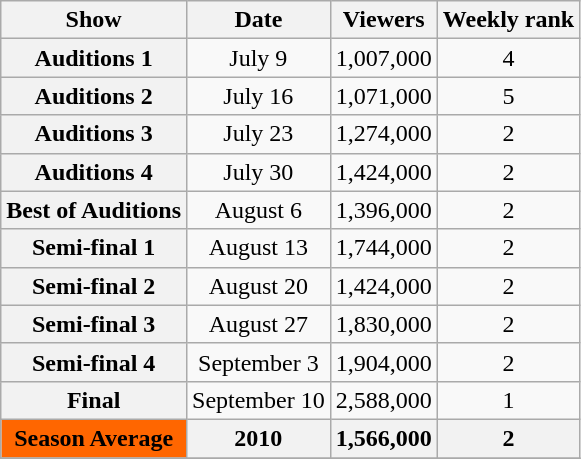<table class="wikitable" style="text-align:center">
<tr>
<th>Show</th>
<th>Date</th>
<th>Viewers</th>
<th>Weekly rank</th>
</tr>
<tr>
<th scope="row">Auditions 1</th>
<td>July 9</td>
<td>1,007,000</td>
<td>4</td>
</tr>
<tr>
<th scope="row">Auditions 2</th>
<td>July 16</td>
<td>1,071,000</td>
<td>5</td>
</tr>
<tr>
<th scope="row">Auditions 3</th>
<td>July 23</td>
<td>1,274,000</td>
<td>2</td>
</tr>
<tr>
<th scope="row">Auditions 4</th>
<td>July 30</td>
<td>1,424,000</td>
<td>2</td>
</tr>
<tr>
<th scope="row">Best of Auditions</th>
<td>August 6</td>
<td>1,396,000</td>
<td>2</td>
</tr>
<tr>
<th scope="row">Semi-final 1</th>
<td>August 13</td>
<td>1,744,000</td>
<td>2</td>
</tr>
<tr>
<th scope="row">Semi-final 2</th>
<td>August 20</td>
<td>1,424,000</td>
<td>2</td>
</tr>
<tr>
<th scope="row">Semi-final 3</th>
<td>August 27</td>
<td>1,830,000</td>
<td>2</td>
</tr>
<tr>
<th scope="row">Semi-final 4</th>
<td>September 3</td>
<td>1,904,000</td>
<td>2</td>
</tr>
<tr>
<th scope="row">Final</th>
<td>September 10</td>
<td>2,588,000</td>
<td>1</td>
</tr>
<tr>
<th style="background:#f60;">Season Average</th>
<th>2010</th>
<th>1,566,000</th>
<th>2</th>
</tr>
<tr style="background:#ccc;">
</tr>
</table>
